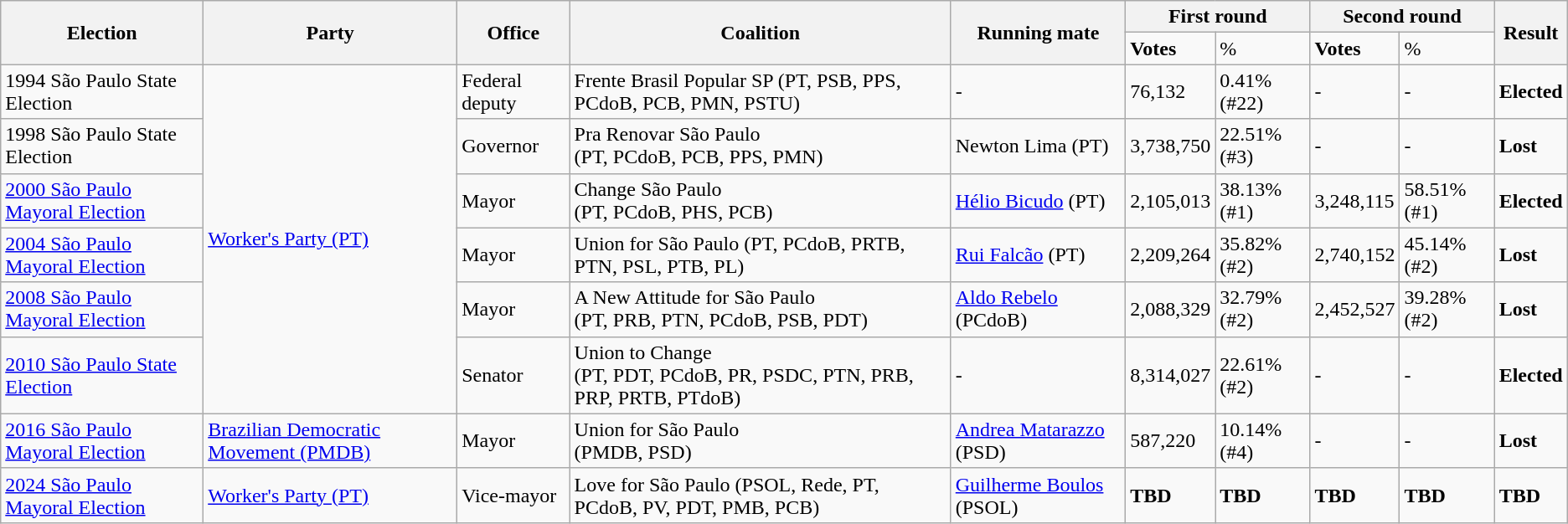<table class="wikitable">
<tr>
<th rowspan="2">Election</th>
<th rowspan="2">Party</th>
<th rowspan="2">Office</th>
<th rowspan="2">Coalition</th>
<th rowspan="2">Running mate</th>
<th colspan="2">First round</th>
<th colspan="2">Second round</th>
<th rowspan="2">Result</th>
</tr>
<tr>
<td><strong>Votes</strong></td>
<td>%</td>
<td><strong>Votes</strong></td>
<td>%</td>
</tr>
<tr>
<td>1994 São Paulo State Election</td>
<td rowspan="6"><a href='#'>Worker's Party (PT)</a></td>
<td>Federal deputy</td>
<td>Frente Brasil Popular SP (PT, PSB, PPS, PCdoB, PCB, PMN, PSTU)</td>
<td>-</td>
<td>76,132</td>
<td>0.41% (#22)</td>
<td>-</td>
<td>-</td>
<td><strong>Elected</strong></td>
</tr>
<tr>
<td>1998 São Paulo State Election</td>
<td>Governor</td>
<td>Pra Renovar São Paulo<br>(PT, PCdoB, PCB, PPS, PMN)</td>
<td>Newton Lima (PT)</td>
<td>3,738,750</td>
<td>22.51% (#3)</td>
<td>-</td>
<td>-</td>
<td><strong>Lost</strong></td>
</tr>
<tr>
<td><a href='#'>2000 São Paulo Mayoral Election</a></td>
<td>Mayor</td>
<td>Change São Paulo<br>(PT, PCdoB, PHS, PCB)</td>
<td><a href='#'>Hélio Bicudo</a> (PT)</td>
<td>2,105,013</td>
<td>38.13% (#1)</td>
<td>3,248,115</td>
<td>58.51% (#1)</td>
<td><strong>Elected</strong></td>
</tr>
<tr>
<td><a href='#'>2004 São Paulo Mayoral Election</a></td>
<td>Mayor</td>
<td>Union for São Paulo (PT, PCdoB, PRTB, PTN, PSL, PTB, PL)</td>
<td><a href='#'>Rui Falcão</a> (PT)</td>
<td>2,209,264</td>
<td>35.82% (#2)</td>
<td>2,740,152</td>
<td>45.14%<br>(#2)</td>
<td><strong>Lost</strong></td>
</tr>
<tr>
<td><a href='#'>2008 São Paulo Mayoral Election</a></td>
<td>Mayor</td>
<td>A New Attitude for São Paulo<br>(PT, PRB, PTN, PCdoB, PSB, PDT)</td>
<td><a href='#'>Aldo Rebelo</a> (PCdoB)</td>
<td>2,088,329</td>
<td>32.79%<br>(#2)</td>
<td>2,452,527</td>
<td>39.28%<br>(#2)</td>
<td><strong>Lost</strong></td>
</tr>
<tr>
<td><a href='#'>2010 São Paulo State Election</a></td>
<td>Senator</td>
<td>Union to Change<br>(PT, PDT, PCdoB, PR, PSDC, PTN, PRB, PRP, PRTB, PTdoB)</td>
<td>-</td>
<td>8,314,027</td>
<td>22.61%<br>(#2)</td>
<td>-</td>
<td>-</td>
<td><strong>Elected</strong></td>
</tr>
<tr>
<td><a href='#'>2016 São Paulo Mayoral Election</a></td>
<td><a href='#'>Brazilian Democratic Movement (PMDB)</a></td>
<td>Mayor</td>
<td>Union for São Paulo<br>(PMDB, PSD)</td>
<td><a href='#'>Andrea Matarazzo</a> (PSD)</td>
<td>587,220</td>
<td>10.14%<br>(#4)</td>
<td>-</td>
<td>-</td>
<td><strong>Lost</strong></td>
</tr>
<tr>
<td><a href='#'>2024 São Paulo Mayoral Election</a></td>
<td><a href='#'>Worker's Party (PT)</a></td>
<td>Vice-mayor</td>
<td>Love for São Paulo (PSOL, Rede, PT, PCdoB, PV, PDT, PMB, PCB)</td>
<td><a href='#'>Guilherme Boulos</a> (PSOL)</td>
<td><strong>TBD</strong></td>
<td><strong>TBD</strong></td>
<td><strong>TBD</strong></td>
<td><strong>TBD</strong></td>
<td><strong>TBD</strong></td>
</tr>
</table>
